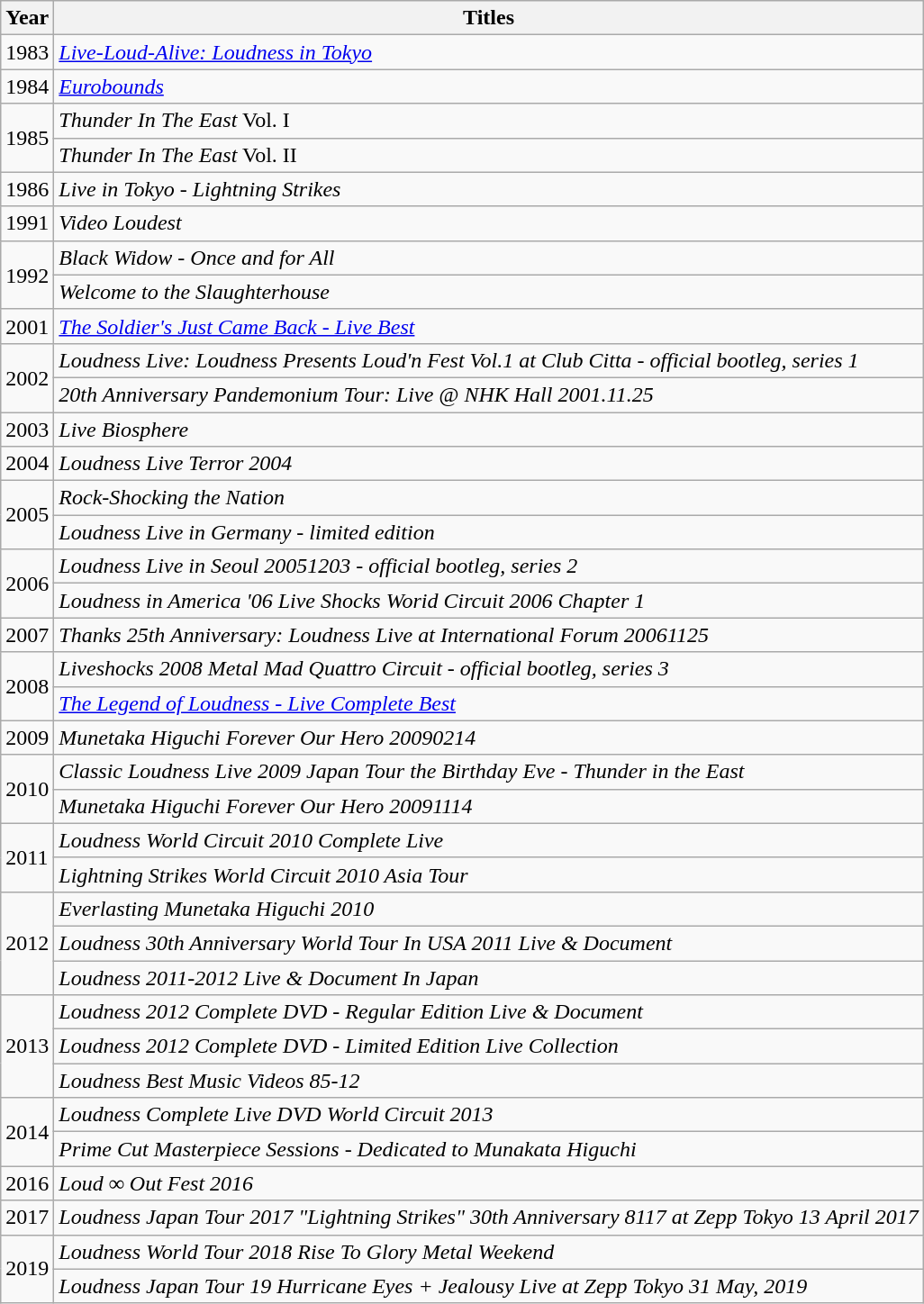<table class="wikitable">
<tr>
<th>Year</th>
<th>Titles</th>
</tr>
<tr>
<td>1983</td>
<td><em><a href='#'>Live-Loud-Alive: Loudness in Tokyo</a></em></td>
</tr>
<tr>
<td>1984</td>
<td><em><a href='#'>Eurobounds</a></em></td>
</tr>
<tr>
<td rowspan="2">1985</td>
<td><em>Thunder In The East</em> Vol. I</td>
</tr>
<tr>
<td><em>Thunder In The East</em> Vol. II</td>
</tr>
<tr>
<td>1986</td>
<td><em>Live in Tokyo - Lightning Strikes</em></td>
</tr>
<tr>
<td>1991</td>
<td><em>Video Loudest</em></td>
</tr>
<tr>
<td rowspan="2">1992</td>
<td><em>Black Widow - Once and for All</em></td>
</tr>
<tr>
<td><em>Welcome to the Slaughterhouse</em></td>
</tr>
<tr>
<td>2001</td>
<td><em><a href='#'>The Soldier's Just Came Back - Live Best</a></em></td>
</tr>
<tr>
<td rowspan="2">2002</td>
<td><em>Loudness Live: Loudness Presents Loud'n Fest Vol.1 at Club Citta - official bootleg, series 1</em></td>
</tr>
<tr>
<td><em>20th Anniversary Pandemonium Tour: Live @ NHK Hall 2001.11.25</em></td>
</tr>
<tr>
<td>2003</td>
<td><em>Live Biosphere</em></td>
</tr>
<tr>
<td>2004</td>
<td><em>Loudness Live Terror 2004</em></td>
</tr>
<tr>
<td rowspan="2">2005</td>
<td><em>Rock-Shocking the Nation</em></td>
</tr>
<tr>
<td><em>Loudness Live in Germany - limited edition</em></td>
</tr>
<tr>
<td rowspan="2">2006</td>
<td><em>Loudness Live in Seoul</em> <em>20051203 - official bootleg, series 2</em></td>
</tr>
<tr>
<td><em>Loudness in America '06 Live Shocks</em> <em>Worid Circuit 2006 Chapter 1</em></td>
</tr>
<tr>
<td>2007</td>
<td><em>Thanks 25th Anniversary: Loudness Live at International Forum 20061125</em></td>
</tr>
<tr>
<td rowspan="2">2008</td>
<td><em>Liveshocks 2008 Metal Mad Quattro Circuit - official bootleg, series 3</em></td>
</tr>
<tr>
<td><em><a href='#'>The Legend of Loudness - Live Complete Best</a></em></td>
</tr>
<tr>
<td>2009</td>
<td><em>Munetaka Higuchi Forever Our Hero 20090214</em></td>
</tr>
<tr>
<td rowspan="2">2010</td>
<td><em>Classic Loudness Live 2009 Japan Tour the Birthday Eve - Thunder in the East</em></td>
</tr>
<tr>
<td><em>Munetaka Higuchi Forever Our Hero 20091114</em></td>
</tr>
<tr>
<td rowspan="2">2011</td>
<td><em>Loudness World Circuit 2010 Complete Live</em></td>
</tr>
<tr>
<td><em>Lightning Strikes World Circuit 2010 Asia Tour</em></td>
</tr>
<tr>
<td rowspan="3">2012</td>
<td><em>Everlasting Munetaka Higuchi 2010</em></td>
</tr>
<tr>
<td><em>Loudness 30th Anniversary World Tour In USA 2011 Live & Document</em></td>
</tr>
<tr>
<td><em>Loudness 2011-2012 Live & Document In Japan</em></td>
</tr>
<tr>
<td rowspan="3">2013</td>
<td><em>Loudness 2012 Complete DVD - Regular Edition Live & Document</em></td>
</tr>
<tr>
<td><em>Loudness 2012 Complete DVD - Limited Edition Live Collection</em></td>
</tr>
<tr>
<td><em>Loudness Best Music Videos 85-12</em></td>
</tr>
<tr>
<td rowspan="2">2014</td>
<td><em>Loudness Complete Live DVD World Circuit 2013</em></td>
</tr>
<tr>
<td><em>Prime Cut Masterpiece Sessions - Dedicated to Munakata Higuchi</em></td>
</tr>
<tr>
<td>2016</td>
<td><em>Loud ∞ Out Fest 2016</em></td>
</tr>
<tr>
<td>2017</td>
<td><em>Loudness Japan Tour 2017 "Lightning Strikes" 30th Anniversary 8117 at Zepp Tokyo 13 April 2017</em></td>
</tr>
<tr>
<td rowspan="2">2019</td>
<td><em>Loudness World Tour 2018 Rise To Glory Metal Weekend</em></td>
</tr>
<tr>
<td><em>Loudness Japan Tour 19 Hurricane Eyes + Jealousy Live at Zepp Tokyo 31 May, 2019</em></td>
</tr>
</table>
